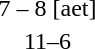<table style="text-align:center">
<tr>
<th width=200></th>
<th width=100></th>
<th width=200></th>
</tr>
<tr>
<td align=right></td>
<td>7 – 8 [aet]</td>
<td align=left><strong></strong></td>
</tr>
<tr>
<td align=right><strong></strong></td>
<td>11–6</td>
<td align=left></td>
</tr>
</table>
